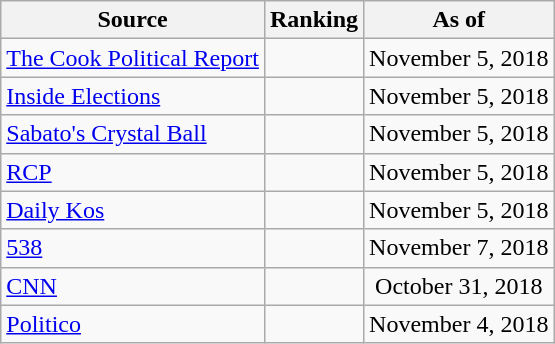<table class="wikitable" style="text-align:center">
<tr>
<th>Source</th>
<th>Ranking</th>
<th>As of</th>
</tr>
<tr>
<td align=left><a href='#'>The Cook Political Report</a></td>
<td></td>
<td>November 5, 2018</td>
</tr>
<tr>
<td align=left><a href='#'>Inside Elections</a></td>
<td></td>
<td>November 5, 2018</td>
</tr>
<tr>
<td align=left><a href='#'>Sabato's Crystal Ball</a></td>
<td></td>
<td>November 5, 2018</td>
</tr>
<tr>
<td align="left"><a href='#'>RCP</a></td>
<td></td>
<td>November 5, 2018</td>
</tr>
<tr>
<td align="left"><a href='#'>Daily Kos</a></td>
<td></td>
<td>November 5, 2018</td>
</tr>
<tr>
<td align="left"><a href='#'>538</a></td>
<td></td>
<td>November 7, 2018</td>
</tr>
<tr>
<td align="left"><a href='#'>CNN</a></td>
<td></td>
<td>October 31, 2018</td>
</tr>
<tr>
<td align="left"><a href='#'>Politico</a></td>
<td></td>
<td>November 4, 2018</td>
</tr>
</table>
